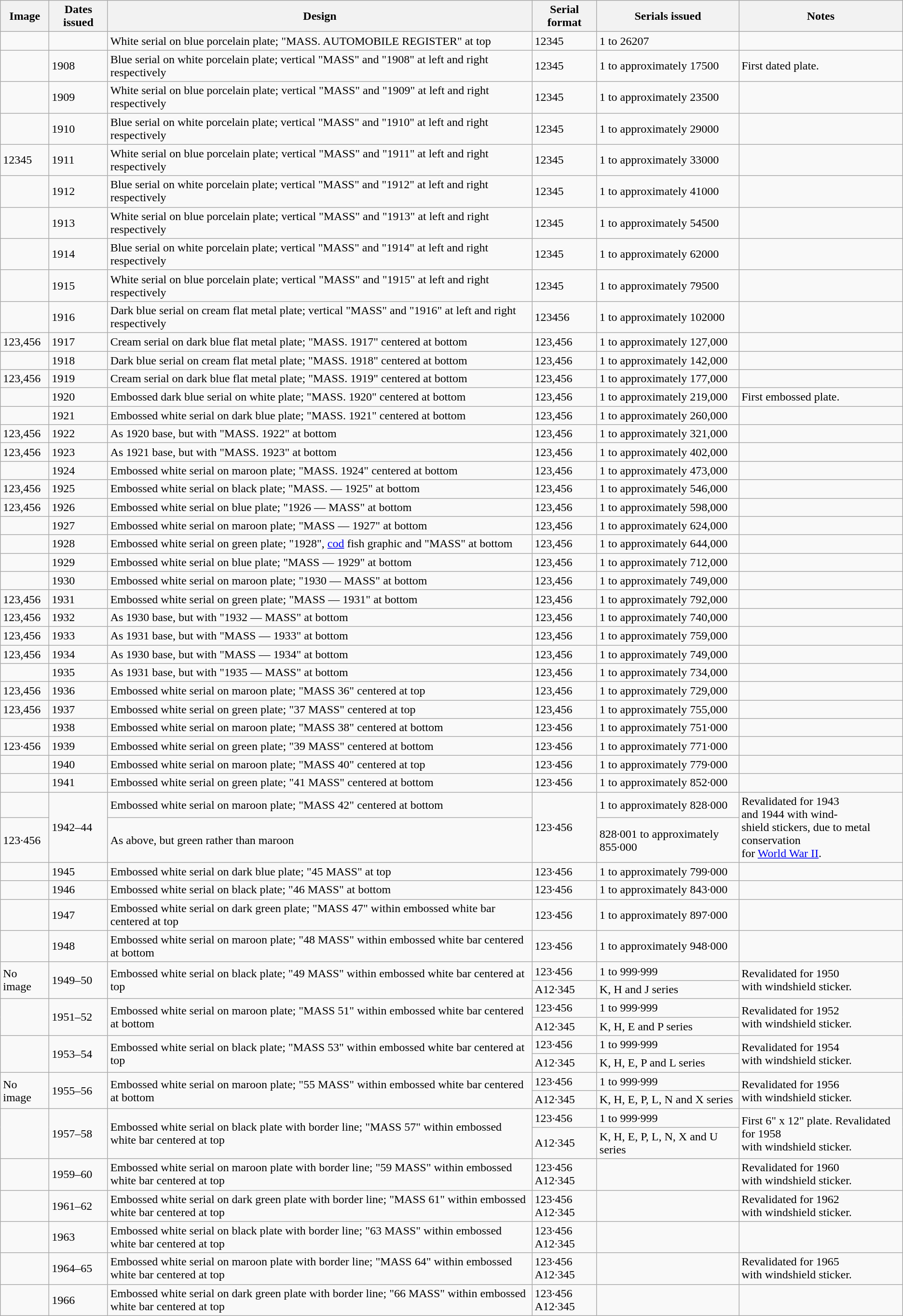<table class="wikitable">
<tr>
<th>Image</th>
<th>Dates issued</th>
<th>Design</th>
<th>Serial format</th>
<th>Serials issued</th>
<th>Notes</th>
</tr>
<tr>
<td></td>
<td></td>
<td>White serial on blue porcelain plate; "MASS. AUTOMOBILE REGISTER" at top</td>
<td>12345</td>
<td>1 to 26207</td>
<td></td>
</tr>
<tr>
<td></td>
<td>1908</td>
<td>Blue serial on white porcelain plate; vertical "MASS" and "1908" at left and right respectively</td>
<td>12345</td>
<td>1 to approximately 17500</td>
<td>First dated plate.</td>
</tr>
<tr>
<td></td>
<td>1909</td>
<td>White serial on blue porcelain plate; vertical "MASS" and "1909" at left and right respectively</td>
<td>12345</td>
<td>1 to approximately 23500</td>
<td></td>
</tr>
<tr>
<td></td>
<td>1910</td>
<td>Blue serial on white porcelain plate; vertical "MASS" and "1910" at left and right respectively</td>
<td>12345</td>
<td>1 to approximately 29000</td>
<td></td>
</tr>
<tr>
<td><div>12345</div></td>
<td>1911</td>
<td>White serial on blue porcelain plate; vertical "MASS" and "1911" at left and right respectively</td>
<td>12345</td>
<td>1 to approximately 33000</td>
<td></td>
</tr>
<tr>
<td></td>
<td>1912</td>
<td>Blue serial on white porcelain plate; vertical "MASS" and "1912" at left and right respectively</td>
<td>12345</td>
<td>1 to approximately 41000</td>
<td></td>
</tr>
<tr>
<td></td>
<td>1913</td>
<td>White serial on blue porcelain plate; vertical "MASS" and "1913" at left and right respectively</td>
<td>12345</td>
<td>1 to approximately 54500</td>
<td></td>
</tr>
<tr>
<td></td>
<td>1914</td>
<td>Blue serial on white porcelain plate; vertical "MASS" and "1914" at left and right respectively</td>
<td>12345</td>
<td>1 to approximately 62000</td>
<td></td>
</tr>
<tr>
<td></td>
<td>1915</td>
<td>White serial on blue porcelain plate; vertical "MASS" and "1915" at left and right respectively</td>
<td>12345</td>
<td>1 to approximately 79500</td>
<td></td>
</tr>
<tr>
<td></td>
<td>1916</td>
<td>Dark blue serial on cream flat metal plate; vertical "MASS" and "1916" at left and right respectively</td>
<td>123456</td>
<td>1 to approximately 102000</td>
<td></td>
</tr>
<tr>
<td><div>123,456</div></td>
<td>1917</td>
<td>Cream serial on dark blue flat metal plate; "MASS. 1917" centered at bottom</td>
<td>123,456</td>
<td>1 to approximately 127,000</td>
<td></td>
</tr>
<tr>
<td></td>
<td>1918</td>
<td>Dark blue serial on cream flat metal plate; "MASS. 1918" centered at bottom</td>
<td>123,456</td>
<td>1 to approximately 142,000</td>
<td></td>
</tr>
<tr>
<td><div>123,456</div></td>
<td>1919</td>
<td>Cream serial on dark blue flat metal plate; "MASS. 1919" centered at bottom</td>
<td>123,456</td>
<td>1 to approximately 177,000</td>
<td></td>
</tr>
<tr>
<td></td>
<td>1920</td>
<td>Embossed dark blue serial on white plate; "MASS. 1920" centered at bottom</td>
<td>123,456</td>
<td>1 to approximately 219,000</td>
<td>First embossed plate.</td>
</tr>
<tr>
<td></td>
<td>1921</td>
<td>Embossed white serial on dark blue plate; "MASS. 1921" centered at bottom</td>
<td>123,456</td>
<td>1 to approximately 260,000</td>
<td></td>
</tr>
<tr>
<td><div>123,456</div></td>
<td>1922</td>
<td>As 1920 base, but with "MASS. 1922" at bottom</td>
<td>123,456</td>
<td>1 to approximately 321,000</td>
<td></td>
</tr>
<tr>
<td><div>123,456</div></td>
<td>1923</td>
<td>As 1921 base, but with "MASS. 1923" at bottom</td>
<td>123,456</td>
<td>1 to approximately 402,000</td>
<td></td>
</tr>
<tr>
<td></td>
<td>1924</td>
<td>Embossed white serial on maroon plate; "MASS. 1924" centered at bottom</td>
<td>123,456</td>
<td>1 to approximately 473,000</td>
<td></td>
</tr>
<tr>
<td><div>123,456</div></td>
<td>1925</td>
<td>Embossed white serial on black plate; "MASS. — 1925" at bottom</td>
<td>123,456</td>
<td>1 to approximately 546,000</td>
<td></td>
</tr>
<tr>
<td><div>123,456</div></td>
<td>1926</td>
<td>Embossed white serial on blue plate; "1926 — MASS" at bottom</td>
<td>123,456</td>
<td>1 to approximately 598,000</td>
<td></td>
</tr>
<tr>
<td></td>
<td>1927</td>
<td>Embossed white serial on maroon plate; "MASS — 1927" at bottom</td>
<td>123,456</td>
<td>1 to approximately 624,000</td>
<td></td>
</tr>
<tr>
<td></td>
<td>1928</td>
<td>Embossed white serial on green plate; "1928", <a href='#'>cod</a> fish graphic and "MASS" at bottom</td>
<td>123,456</td>
<td>1 to approximately 644,000</td>
<td></td>
</tr>
<tr>
<td></td>
<td>1929</td>
<td>Embossed white serial on blue plate; "MASS — 1929" at bottom</td>
<td>123,456</td>
<td>1 to approximately 712,000</td>
<td></td>
</tr>
<tr>
<td></td>
<td>1930</td>
<td>Embossed white serial on maroon plate; "1930 — MASS" at bottom</td>
<td>123,456</td>
<td>1 to approximately 749,000</td>
<td></td>
</tr>
<tr>
<td><div>123,456</div></td>
<td>1931</td>
<td>Embossed white serial on green plate; "MASS — 1931" at bottom</td>
<td>123,456</td>
<td>1 to approximately 792,000</td>
<td></td>
</tr>
<tr>
<td><div>123,456</div></td>
<td>1932</td>
<td>As 1930 base, but with "1932 — MASS" at bottom</td>
<td>123,456</td>
<td>1 to approximately 740,000</td>
<td></td>
</tr>
<tr>
<td><div>123,456</div></td>
<td>1933</td>
<td>As 1931 base, but with "MASS — 1933" at bottom</td>
<td>123,456</td>
<td>1 to approximately 759,000</td>
<td></td>
</tr>
<tr>
<td><div>123,456</div></td>
<td>1934</td>
<td>As 1930 base, but with "MASS — 1934" at bottom</td>
<td>123,456</td>
<td>1 to approximately 749,000</td>
<td></td>
</tr>
<tr>
<td></td>
<td>1935</td>
<td>As 1931 base, but with "1935 — MASS" at bottom</td>
<td>123,456</td>
<td>1 to approximately 734,000</td>
<td></td>
</tr>
<tr>
<td><div>123,456</div></td>
<td>1936</td>
<td>Embossed white serial on maroon plate; "MASS 36" centered at top</td>
<td>123,456</td>
<td>1 to approximately 729,000</td>
<td></td>
</tr>
<tr>
<td><div>123,456</div></td>
<td>1937</td>
<td>Embossed white serial on green plate; "37 MASS" centered at top</td>
<td>123,456</td>
<td>1 to approximately 755,000</td>
<td></td>
</tr>
<tr>
<td></td>
<td>1938</td>
<td>Embossed white serial on maroon plate; "MASS 38" centered at bottom</td>
<td>123·456</td>
<td>1 to approximately 751·000</td>
<td></td>
</tr>
<tr>
<td><div>123·456</div></td>
<td>1939</td>
<td>Embossed white serial on green plate; "39 MASS" centered at bottom</td>
<td>123·456</td>
<td>1 to approximately 771·000</td>
<td></td>
</tr>
<tr>
<td></td>
<td>1940</td>
<td>Embossed white serial on maroon plate; "MASS 40" centered at top</td>
<td>123·456</td>
<td>1 to approximately 779·000</td>
<td></td>
</tr>
<tr>
<td></td>
<td>1941</td>
<td>Embossed white serial on green plate; "41 MASS" centered at bottom</td>
<td>123·456</td>
<td>1 to approximately 852·000</td>
<td></td>
</tr>
<tr>
<td></td>
<td rowspan="2">1942–44</td>
<td>Embossed white serial on maroon plate; "MASS 42" centered at bottom</td>
<td rowspan="2">123·456</td>
<td>1 to approximately 828·000</td>
<td rowspan="2">Revalidated for 1943<br>and 1944 with wind-<br>shield stickers, due to metal conservation<br>for <a href='#'>World War II</a>.</td>
</tr>
<tr>
<td><div>123·456</div></td>
<td>As above, but green rather than maroon</td>
<td>828·001 to approximately 855·000</td>
</tr>
<tr>
<td></td>
<td>1945</td>
<td>Embossed white serial on dark blue plate; "45 MASS" at top</td>
<td>123·456</td>
<td>1 to approximately 799·000</td>
<td></td>
</tr>
<tr>
<td></td>
<td>1946</td>
<td>Embossed white serial on black plate; "46 MASS" at bottom</td>
<td>123·456</td>
<td>1 to approximately 843·000</td>
<td></td>
</tr>
<tr>
<td></td>
<td>1947</td>
<td>Embossed white serial on dark green plate; "MASS 47" within embossed white bar centered at top</td>
<td>123·456</td>
<td>1 to approximately 897·000</td>
<td></td>
</tr>
<tr>
<td></td>
<td>1948</td>
<td>Embossed white serial on maroon plate; "48 MASS" within embossed white bar centered at bottom</td>
<td>123·456</td>
<td>1 to approximately 948·000</td>
<td></td>
</tr>
<tr>
<td rowspan="2"><div>No image</div></td>
<td rowspan="2">1949–50</td>
<td rowspan="2">Embossed white serial on black plate; "49 MASS" within embossed white bar centered at top</td>
<td>123·456</td>
<td>1 to 999·999</td>
<td rowspan="2">Revalidated for 1950<br>with windshield sticker.</td>
</tr>
<tr>
<td>A12·345</td>
<td>K, H and J series</td>
</tr>
<tr>
<td rowspan="2"></td>
<td rowspan="2">1951–52</td>
<td rowspan="2">Embossed white serial on maroon plate; "MASS 51" within embossed white bar centered at bottom</td>
<td>123·456</td>
<td>1 to 999·999</td>
<td rowspan="2">Revalidated for 1952<br>with windshield sticker.</td>
</tr>
<tr>
<td>A12·345</td>
<td>K, H, E and P series</td>
</tr>
<tr>
<td rowspan="2"></td>
<td rowspan="2">1953–54</td>
<td rowspan="2">Embossed white serial on black plate; "MASS 53" within embossed white bar centered at top</td>
<td>123·456</td>
<td>1 to 999·999</td>
<td rowspan="2">Revalidated for 1954<br>with windshield sticker.<br></td>
</tr>
<tr>
<td>A12·345</td>
<td>K, H, E, P and L series</td>
</tr>
<tr>
<td rowspan="2"><div>No image</div></td>
<td rowspan="2">1955–56</td>
<td rowspan="2">Embossed white serial on maroon plate; "55 MASS" within embossed white bar centered at bottom</td>
<td>123·456</td>
<td>1 to 999·999</td>
<td rowspan="2">Revalidated for 1956<br>with windshield sticker.</td>
</tr>
<tr>
<td>A12·345</td>
<td>K, H, E, P, L, N and X series</td>
</tr>
<tr>
<td rowspan="2"></td>
<td rowspan="2">1957–58</td>
<td rowspan="2">Embossed white serial on black plate with border line; "MASS 57" within embossed white bar centered at top</td>
<td>123·456</td>
<td>1 to 999·999</td>
<td rowspan="2">First 6" x 12" plate. Revalidated for 1958<br>with windshield sticker.</td>
</tr>
<tr>
<td>A12·345</td>
<td>K, H, E, P, L, N, X and U series</td>
</tr>
<tr>
<td></td>
<td>1959–60</td>
<td>Embossed white serial on maroon plate with border line; "59 MASS" within embossed white bar centered at top</td>
<td>123·456<br>A12·345</td>
<td></td>
<td>Revalidated for 1960<br>with windshield sticker.</td>
</tr>
<tr>
<td></td>
<td>1961–62</td>
<td>Embossed white serial on dark green plate with border line; "MASS 61" within embossed white bar centered at top</td>
<td>123·456<br>A12·345</td>
<td></td>
<td>Revalidated for 1962<br>with windshield sticker.</td>
</tr>
<tr>
<td></td>
<td>1963</td>
<td>Embossed white serial on black plate with border line; "63 MASS" within embossed white bar centered at top</td>
<td>123·456<br>A12·345</td>
<td></td>
<td></td>
</tr>
<tr>
<td></td>
<td>1964–65</td>
<td>Embossed white serial on maroon plate with border line; "MASS 64" within embossed white bar centered at top</td>
<td>123·456<br>A12·345</td>
<td></td>
<td>Revalidated for 1965<br>with windshield sticker.</td>
</tr>
<tr>
<td></td>
<td>1966</td>
<td>Embossed white serial on dark green plate with border line; "66 MASS" within embossed white bar centered at top</td>
<td>123·456<br>A12·345</td>
<td></td>
<td></td>
</tr>
</table>
